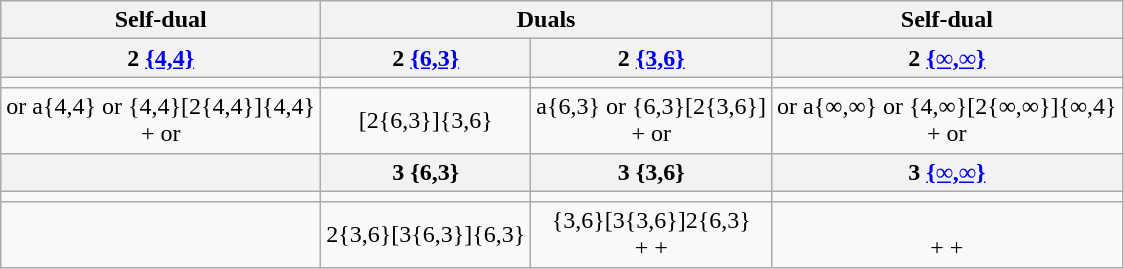<table class="wikitable">
<tr>
<th>Self-dual</th>
<th colspan=2>Duals</th>
<th>Self-dual</th>
</tr>
<tr>
<th>2 <a href='#'>{4,4}</a></th>
<th>2 <a href='#'>{6,3}</a></th>
<th>2 <a href='#'>{3,6}</a></th>
<th>2 <a href='#'>{∞,∞}</a></th>
</tr>
<tr align=center>
<td></td>
<td></td>
<td></td>
<td></td>
</tr>
<tr align=center>
<td> or a{4,4} or {4,4}[2{4,4}]{4,4}<br> +   or </td>
<td>[2{6,3}]{3,6}</td>
<td>a{6,3} or {6,3}[2{3,6}]<br>  +  or </td>
<td> or a{∞,∞} or {4,∞}[2{∞,∞}]{∞,4}<br>  +  or </td>
</tr>
<tr>
<th></th>
<th>3 {6,3}</th>
<th>3 {3,6}</th>
<th>3 <a href='#'>{∞,∞}</a></th>
</tr>
<tr align=center>
<td></td>
<td></td>
<td></td>
<td></td>
</tr>
<tr align=center>
<td></td>
<td>2{3,6}[3{6,3}]{6,3}</td>
<td>{3,6}[3{3,6}]2{6,3}<br> +  + </td>
<td><br> +  + </td>
</tr>
</table>
